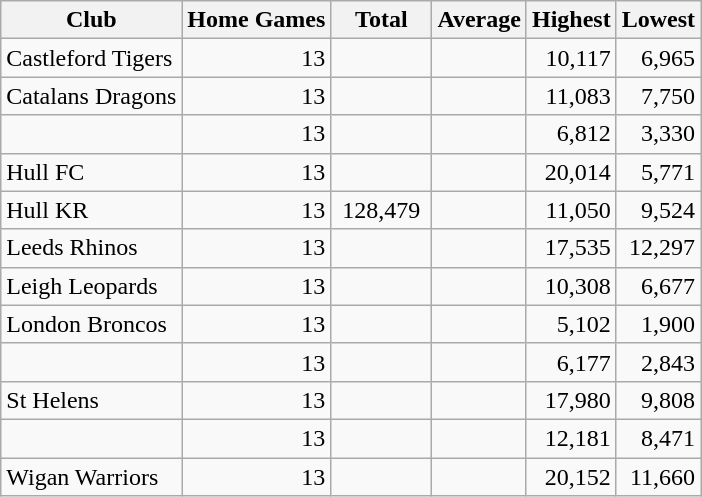<table class="wikitable sortable" style="text-align:right">
<tr>
<th>Club</th>
<th>Home Games</th>
<th>Total</th>
<th>Average</th>
<th>Highest</th>
<th>Lowest</th>
</tr>
<tr>
<td style="text-align:left"> Castleford Tigers</td>
<td>13</td>
<td></td>
<td></td>
<td>10,117</td>
<td>6,965</td>
</tr>
<tr>
<td style="text-align:left"> Catalans Dragons</td>
<td>13</td>
<td></td>
<td></td>
<td>11,083</td>
<td>7,750</td>
</tr>
<tr>
<td style="text-align:left"></td>
<td>13</td>
<td>  </td>
<td></td>
<td>6,812</td>
<td>3,330</td>
</tr>
<tr>
<td style="text-align:left"> Hull FC</td>
<td>13</td>
<td></td>
<td></td>
<td>20,014</td>
<td>5,771</td>
</tr>
<tr>
<td style="text-align:left"> Hull KR</td>
<td>13</td>
<td> 128,479 </td>
<td></td>
<td>11,050</td>
<td>9,524</td>
</tr>
<tr>
<td style="text-align:left"> Leeds Rhinos</td>
<td>13</td>
<td></td>
<td></td>
<td>17,535</td>
<td>12,297</td>
</tr>
<tr>
<td style="text-align:left"> Leigh Leopards</td>
<td>13</td>
<td>  </td>
<td> </td>
<td>10,308</td>
<td>6,677</td>
</tr>
<tr>
<td style="text-align:left"> London Broncos</td>
<td>13</td>
<td>  </td>
<td></td>
<td>5,102</td>
<td>1,900</td>
</tr>
<tr>
<td style="text-align:left"></td>
<td>13</td>
<td></td>
<td></td>
<td>6,177</td>
<td>2,843</td>
</tr>
<tr>
<td style="text-align:left"> St Helens</td>
<td>13</td>
<td>  </td>
<td> </td>
<td>17,980</td>
<td>9,808</td>
</tr>
<tr>
<td style="text-align:left"></td>
<td>13</td>
<td>  </td>
<td></td>
<td>12,181</td>
<td>8,471</td>
</tr>
<tr>
<td style="text-align:left"> Wigan Warriors</td>
<td>13</td>
<td></td>
<td></td>
<td>20,152</td>
<td>11,660</td>
</tr>
</table>
